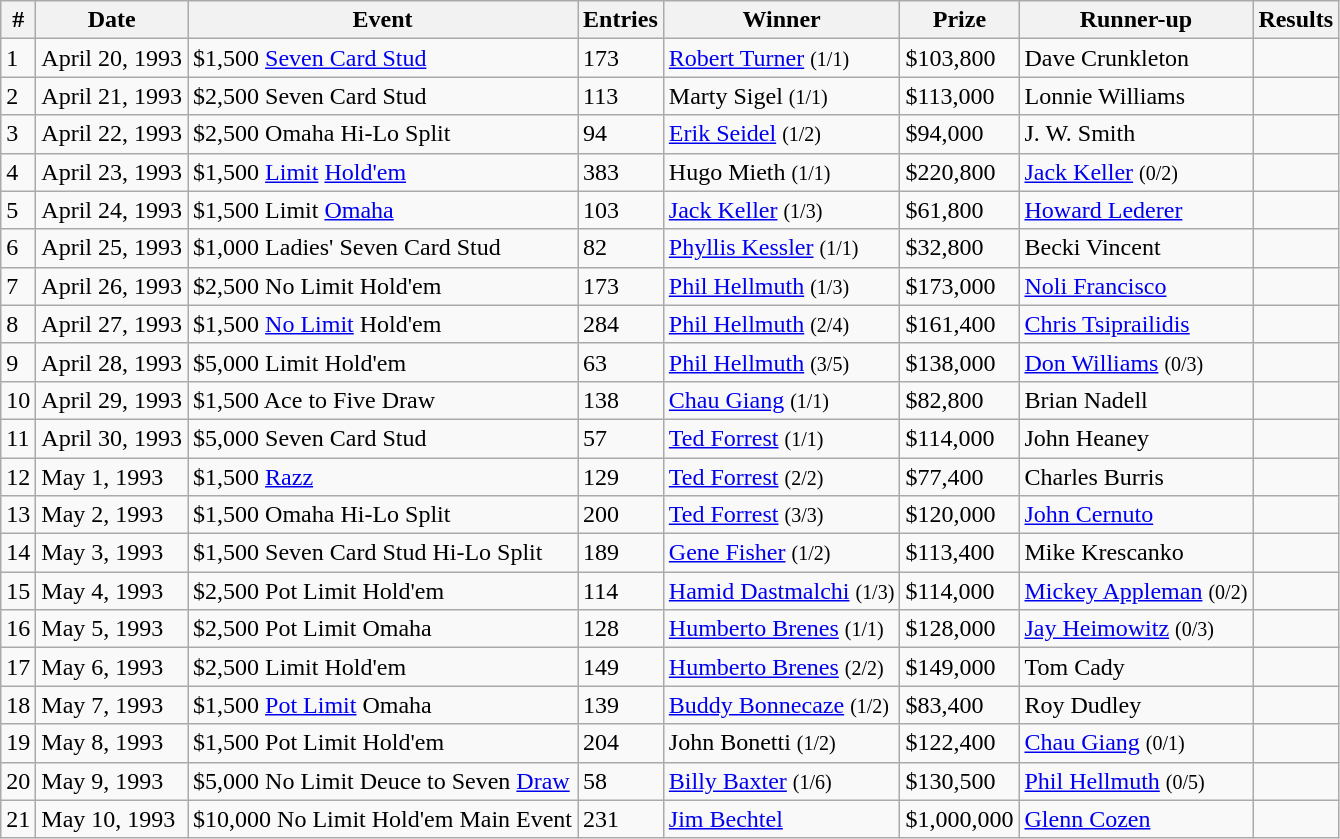<table class="wikitable sortable">
<tr>
<th bgcolor="#FFEBAD">#</th>
<th>Date</th>
<th bgcolor="#FFEBAD">Event</th>
<th>Entries</th>
<th bgcolor="#FFEBAD">Winner</th>
<th bgcolor="#FFEBAD">Prize</th>
<th bgcolor="#FFEBAD">Runner-up</th>
<th>Results</th>
</tr>
<tr>
<td>1</td>
<td>April 20, 1993</td>
<td>$1,500 <a href='#'>Seven Card Stud</a></td>
<td>173</td>
<td><a href='#'>Robert Turner</a> <small>(1/1)</small></td>
<td>$103,800</td>
<td>Dave Crunkleton</td>
<td></td>
</tr>
<tr>
<td>2</td>
<td>April 21, 1993</td>
<td>$2,500 Seven Card Stud</td>
<td>113</td>
<td>Marty Sigel <small>(1/1)</small></td>
<td>$113,000</td>
<td>Lonnie Williams</td>
<td></td>
</tr>
<tr>
<td>3</td>
<td>April 22, 1993</td>
<td>$2,500 Omaha Hi-Lo Split</td>
<td>94</td>
<td><a href='#'>Erik Seidel</a> <small>(1/2)</small></td>
<td>$94,000</td>
<td>J. W. Smith</td>
<td></td>
</tr>
<tr>
<td>4</td>
<td>April 23, 1993</td>
<td>$1,500 <a href='#'>Limit</a> <a href='#'>Hold'em</a></td>
<td>383</td>
<td>Hugo Mieth <small>(1/1)</small></td>
<td>$220,800</td>
<td><a href='#'>Jack Keller</a> <small>(0/2)</small></td>
<td></td>
</tr>
<tr>
<td>5</td>
<td>April 24, 1993</td>
<td>$1,500 Limit <a href='#'>Omaha</a></td>
<td>103</td>
<td><a href='#'>Jack Keller</a> <small>(1/3)</small></td>
<td>$61,800</td>
<td><a href='#'>Howard Lederer</a></td>
<td></td>
</tr>
<tr>
<td>6</td>
<td>April 25, 1993</td>
<td>$1,000 Ladies' Seven Card Stud</td>
<td>82</td>
<td><a href='#'>Phyllis Kessler</a> <small>(1/1)</small></td>
<td>$32,800</td>
<td>Becki Vincent</td>
<td></td>
</tr>
<tr>
<td>7</td>
<td>April 26, 1993</td>
<td>$2,500 No Limit Hold'em</td>
<td>173</td>
<td><a href='#'>Phil Hellmuth</a> <small>(1/3)</small></td>
<td>$173,000</td>
<td><a href='#'>Noli Francisco</a></td>
<td></td>
</tr>
<tr>
<td>8</td>
<td>April 27, 1993</td>
<td>$1,500 <a href='#'>No Limit</a> Hold'em</td>
<td>284</td>
<td><a href='#'>Phil Hellmuth</a> <small>(2/4)</small></td>
<td>$161,400</td>
<td><a href='#'>Chris Tsiprailidis</a></td>
<td></td>
</tr>
<tr>
<td>9</td>
<td>April 28, 1993</td>
<td>$5,000 Limit Hold'em</td>
<td>63</td>
<td><a href='#'>Phil Hellmuth</a> <small>(3/5)</small></td>
<td>$138,000</td>
<td><a href='#'>Don Williams</a> <small>(0/3)</small></td>
<td></td>
</tr>
<tr>
<td>10</td>
<td>April 29, 1993</td>
<td>$1,500 Ace to Five Draw</td>
<td>138</td>
<td><a href='#'>Chau Giang</a> <small>(1/1)</small></td>
<td>$82,800</td>
<td>Brian Nadell</td>
<td></td>
</tr>
<tr>
<td>11</td>
<td>April 30, 1993</td>
<td>$5,000 Seven Card Stud</td>
<td>57</td>
<td><a href='#'>Ted Forrest</a> <small>(1/1)</small></td>
<td>$114,000</td>
<td>John Heaney</td>
<td></td>
</tr>
<tr>
<td>12</td>
<td>May 1, 1993</td>
<td>$1,500 <a href='#'>Razz</a></td>
<td>129</td>
<td><a href='#'>Ted Forrest</a> <small>(2/2)</small></td>
<td>$77,400</td>
<td>Charles Burris</td>
<td></td>
</tr>
<tr>
<td>13</td>
<td>May 2, 1993</td>
<td>$1,500 Omaha Hi-Lo Split</td>
<td>200</td>
<td><a href='#'>Ted Forrest</a> <small>(3/3)</small></td>
<td>$120,000</td>
<td><a href='#'>John Cernuto</a></td>
<td></td>
</tr>
<tr>
<td>14</td>
<td>May 3, 1993</td>
<td>$1,500 Seven Card Stud Hi-Lo Split</td>
<td>189</td>
<td><a href='#'>Gene Fisher</a> <small>(1/2)</small></td>
<td>$113,400</td>
<td>Mike Krescanko</td>
<td></td>
</tr>
<tr>
<td>15</td>
<td>May 4, 1993</td>
<td>$2,500 Pot Limit Hold'em</td>
<td>114</td>
<td><a href='#'>Hamid Dastmalchi</a> <small>(1/3)</small></td>
<td>$114,000</td>
<td><a href='#'>Mickey Appleman</a> <small>(0/2)</small></td>
<td></td>
</tr>
<tr>
<td>16</td>
<td>May 5, 1993</td>
<td>$2,500 Pot Limit Omaha</td>
<td>128</td>
<td><a href='#'>Humberto Brenes</a> <small>(1/1)</small></td>
<td>$128,000</td>
<td><a href='#'>Jay Heimowitz</a> <small>(0/3)</small></td>
<td></td>
</tr>
<tr>
<td>17</td>
<td>May 6, 1993</td>
<td>$2,500 Limit Hold'em</td>
<td>149</td>
<td><a href='#'>Humberto Brenes</a> <small>(2/2)</small></td>
<td>$149,000</td>
<td>Tom Cady</td>
<td></td>
</tr>
<tr>
<td>18</td>
<td>May 7, 1993</td>
<td>$1,500 <a href='#'>Pot Limit</a> Omaha</td>
<td>139</td>
<td><a href='#'>Buddy Bonnecaze</a> <small>(1/2)</small></td>
<td>$83,400</td>
<td>Roy Dudley</td>
<td></td>
</tr>
<tr>
<td>19</td>
<td>May 8, 1993</td>
<td>$1,500 Pot Limit Hold'em</td>
<td>204</td>
<td>John Bonetti <small>(1/2)</small></td>
<td>$122,400</td>
<td><a href='#'>Chau Giang</a> <small>(0/1)</small></td>
<td></td>
</tr>
<tr>
<td>20</td>
<td>May 9, 1993</td>
<td>$5,000 No Limit Deuce to Seven <a href='#'>Draw</a></td>
<td>58</td>
<td><a href='#'>Billy Baxter</a> <small>(1/6)</small></td>
<td>$130,500</td>
<td><a href='#'>Phil Hellmuth</a> <small>(0/5)</small></td>
<td></td>
</tr>
<tr>
<td>21</td>
<td>May 10, 1993</td>
<td>$10,000 No Limit Hold'em Main Event</td>
<td>231</td>
<td><a href='#'>Jim Bechtel</a></td>
<td>$1,000,000</td>
<td><a href='#'>Glenn Cozen</a></td>
<td></td>
</tr>
</table>
